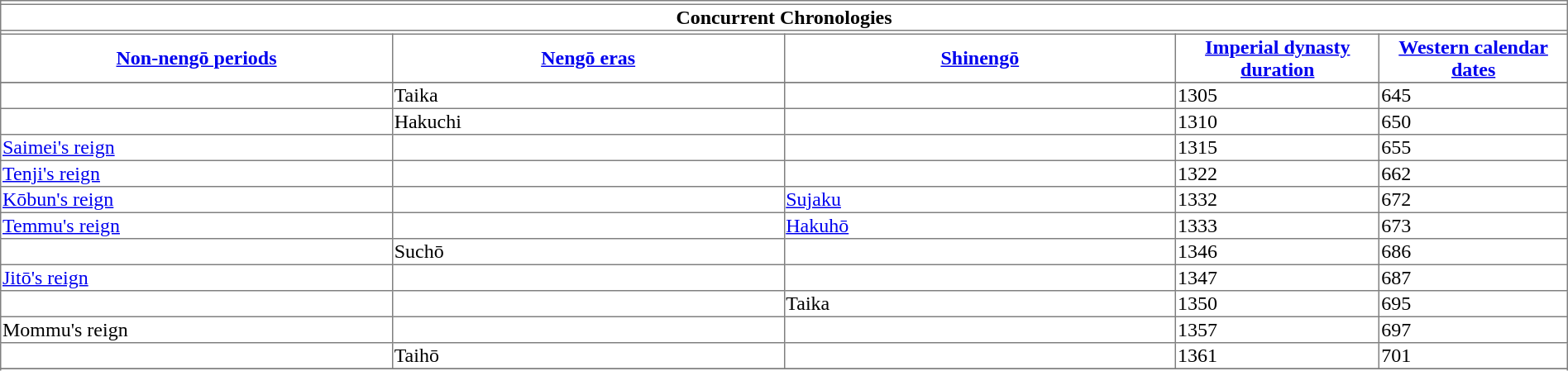<table border=1 style="border-collapse: collapse">
<tr>
<th colspan="6"></th>
</tr>
<tr>
<th colspan="6">Concurrent Chronologies</th>
</tr>
<tr>
<th colspan="6"></th>
</tr>
<tr>
<th width="25%"><a href='#'>Non-nengō periods</a></th>
<th width="25%"><a href='#'>Nengō eras</a></th>
<th width="25%"><a href='#'>Shinengō</a></th>
<th width="13%"><a href='#'>Imperial dynasty duration</a></th>
<th width="12%"><a href='#'>Western calendar dates</a></th>
</tr>
<tr>
</tr>
<tr>
<td></td>
<td>Taika</td>
<td></td>
<td>1305</td>
<td>645</td>
</tr>
<tr>
<td></td>
<td>Hakuchi</td>
<td></td>
<td>1310</td>
<td>650</td>
</tr>
<tr>
<td><a href='#'>Saimei's reign</a></td>
<td></td>
<td></td>
<td>1315</td>
<td>655</td>
</tr>
<tr>
<td><a href='#'>Tenji's reign</a></td>
<td></td>
<td></td>
<td>1322</td>
<td>662</td>
</tr>
<tr>
<td><a href='#'>Kōbun's reign</a></td>
<td></td>
<td><a href='#'>Sujaku</a></td>
<td>1332</td>
<td>672</td>
</tr>
<tr>
<td><a href='#'>Temmu's reign</a></td>
<td></td>
<td><a href='#'>Hakuhō</a></td>
<td>1333</td>
<td>673</td>
</tr>
<tr>
<td></td>
<td>Suchō</td>
<td></td>
<td>1346</td>
<td>686</td>
</tr>
<tr>
<td><a href='#'>Jitō's reign</a></td>
<td></td>
<td></td>
<td>1347</td>
<td>687</td>
</tr>
<tr>
<td></td>
<td></td>
<td>Taika</td>
<td>1350</td>
<td>695</td>
</tr>
<tr>
<td>Mommu's reign</td>
<td></td>
<td></td>
<td>1357</td>
<td>697</td>
</tr>
<tr>
<td></td>
<td>Taihō</td>
<td></td>
<td>1361</td>
<td>701</td>
</tr>
<tr>
</tr>
<tr>
</tr>
</table>
